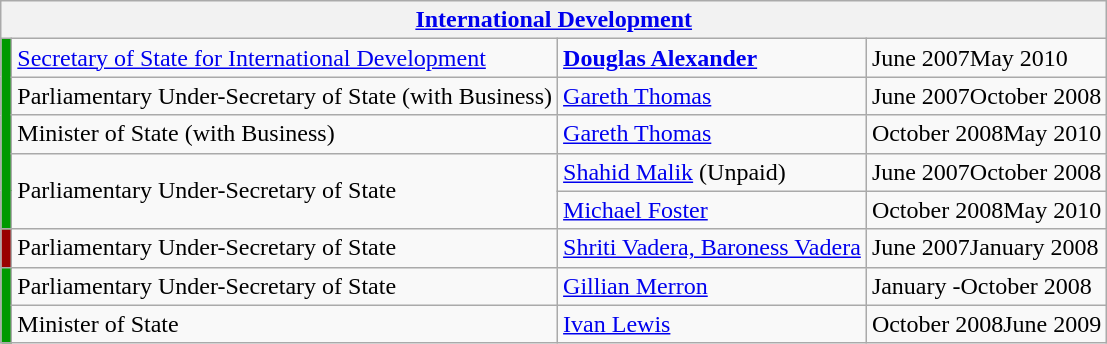<table class="wikitable">
<tr>
<th colspan=4><a href='#'>International Development</a></th>
</tr>
<tr>
<td rowspan=5 bgcolor="009900"></td>
<td><a href='#'>Secretary of State for International Development</a></td>
<td><strong><a href='#'>Douglas Alexander</a></strong></td>
<td>June 2007May 2010</td>
</tr>
<tr>
<td>Parliamentary Under-Secretary of State (with Business)</td>
<td><a href='#'>Gareth Thomas</a></td>
<td>June 2007October 2008</td>
</tr>
<tr>
<td>Minister of State (with Business)</td>
<td><a href='#'>Gareth Thomas</a></td>
<td>October 2008May 2010</td>
</tr>
<tr>
<td rowspan=2>Parliamentary Under-Secretary of State</td>
<td><a href='#'>Shahid Malik</a> (Unpaid)</td>
<td>June 2007October 2008</td>
</tr>
<tr>
<td><a href='#'>Michael Foster</a></td>
<td>October 2008May 2010</td>
</tr>
<tr>
<td rowspan=1 bgcolor="990000"></td>
<td>Parliamentary Under-Secretary of State</td>
<td><a href='#'>Shriti Vadera, Baroness Vadera</a></td>
<td>June 2007January 2008</td>
</tr>
<tr>
<td rowspan=2 bgcolor="009900"></td>
<td>Parliamentary Under-Secretary of State</td>
<td><a href='#'>Gillian Merron</a></td>
<td>January -October 2008</td>
</tr>
<tr>
<td>Minister of State</td>
<td><a href='#'>Ivan Lewis</a></td>
<td>October 2008June 2009</td>
</tr>
</table>
